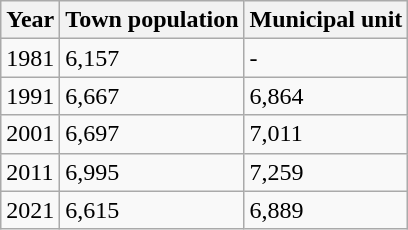<table class="wikitable">
<tr>
<th>Year</th>
<th>Town population</th>
<th>Municipal unit</th>
</tr>
<tr>
<td>1981</td>
<td>6,157</td>
<td>-</td>
</tr>
<tr>
<td>1991</td>
<td>6,667</td>
<td>6,864</td>
</tr>
<tr>
<td>2001</td>
<td>6,697</td>
<td>7,011</td>
</tr>
<tr>
<td>2011</td>
<td>6,995</td>
<td>7,259</td>
</tr>
<tr>
<td>2021</td>
<td>6,615</td>
<td>6,889</td>
</tr>
</table>
